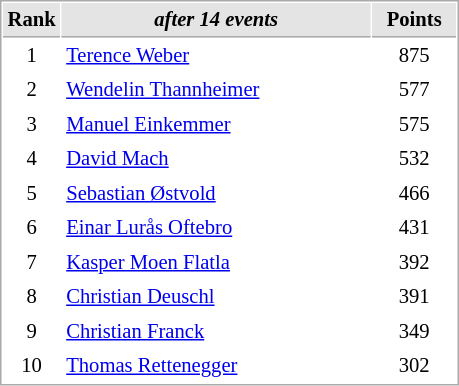<table cellspacing="1" cellpadding="3" style="border:1px solid #AAAAAA;font-size:86%">
<tr style="background-color: #E4E4E4;">
<th style="border-bottom:1px solid #AAAAAA; width: 10px;">Rank</th>
<th style="border-bottom:1px solid #AAAAAA; width: 200px;"><em>after 14 events</em></th>
<th style="border-bottom:1px solid #AAAAAA; width: 50px;">Points</th>
</tr>
<tr>
<td align=center>1</td>
<td> <a href='#'>Terence Weber</a></td>
<td align=center>875</td>
</tr>
<tr>
<td align=center>2</td>
<td> <a href='#'>Wendelin Thannheimer</a></td>
<td align=center>577</td>
</tr>
<tr>
<td align=center>3</td>
<td> <a href='#'>Manuel Einkemmer</a></td>
<td align=center>575</td>
</tr>
<tr>
<td align=center>4</td>
<td> <a href='#'>David Mach</a></td>
<td align=center>532</td>
</tr>
<tr>
<td align=center>5</td>
<td> <a href='#'>Sebastian Østvold</a></td>
<td align=center>466</td>
</tr>
<tr>
<td align=center>6</td>
<td> <a href='#'>Einar Lurås Oftebro</a></td>
<td align=center>431</td>
</tr>
<tr>
<td align=center>7</td>
<td> <a href='#'>Kasper Moen Flatla</a></td>
<td align=center>392</td>
</tr>
<tr>
<td align=center>8</td>
<td> <a href='#'>Christian Deuschl</a></td>
<td align=center>391</td>
</tr>
<tr>
<td align=center>9</td>
<td> <a href='#'>Christian Franck</a></td>
<td align=center>349</td>
</tr>
<tr>
<td align=center>10</td>
<td> <a href='#'>Thomas Rettenegger</a></td>
<td align=center>302</td>
</tr>
</table>
